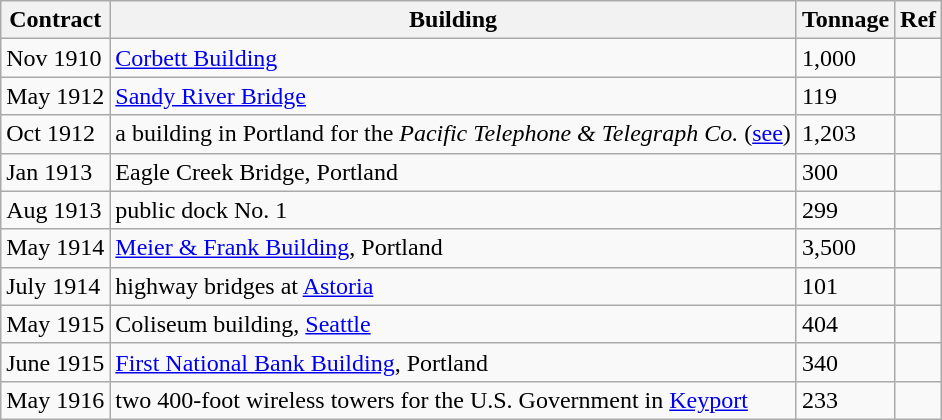<table class=wikitable>
<tr>
<th>Contract</th>
<th>Building</th>
<th>Tonnage</th>
<th>Ref</th>
</tr>
<tr>
<td>Nov 1910</td>
<td><a href='#'>Corbett Building</a></td>
<td>1,000</td>
<td></td>
</tr>
<tr>
<td>May 1912</td>
<td><a href='#'>Sandy River Bridge</a></td>
<td>119</td>
<td></td>
</tr>
<tr>
<td>Oct 1912</td>
<td>a building in Portland for the <em>Pacific Telephone & Telegraph Co.</em> (<a href='#'>see</a>)</td>
<td>1,203</td>
<td></td>
</tr>
<tr>
<td>Jan 1913</td>
<td>Eagle Creek Bridge, Portland</td>
<td>300</td>
<td></td>
</tr>
<tr>
<td>Aug 1913</td>
<td>public dock No. 1</td>
<td>299</td>
<td></td>
</tr>
<tr>
<td>May 1914</td>
<td><a href='#'>Meier & Frank Building</a>, Portland</td>
<td>3,500</td>
<td></td>
</tr>
<tr>
<td>July 1914</td>
<td>highway bridges at <a href='#'>Astoria</a></td>
<td>101</td>
<td></td>
</tr>
<tr>
<td>May 1915</td>
<td>Coliseum building, <a href='#'>Seattle</a></td>
<td>404</td>
<td></td>
</tr>
<tr>
<td>June 1915</td>
<td><a href='#'>First National Bank Building</a>, Portland</td>
<td>340</td>
<td></td>
</tr>
<tr>
<td>May 1916</td>
<td>two 400-foot wireless towers for the U.S. Government in <a href='#'>Keyport</a></td>
<td>233</td>
<td></td>
</tr>
</table>
